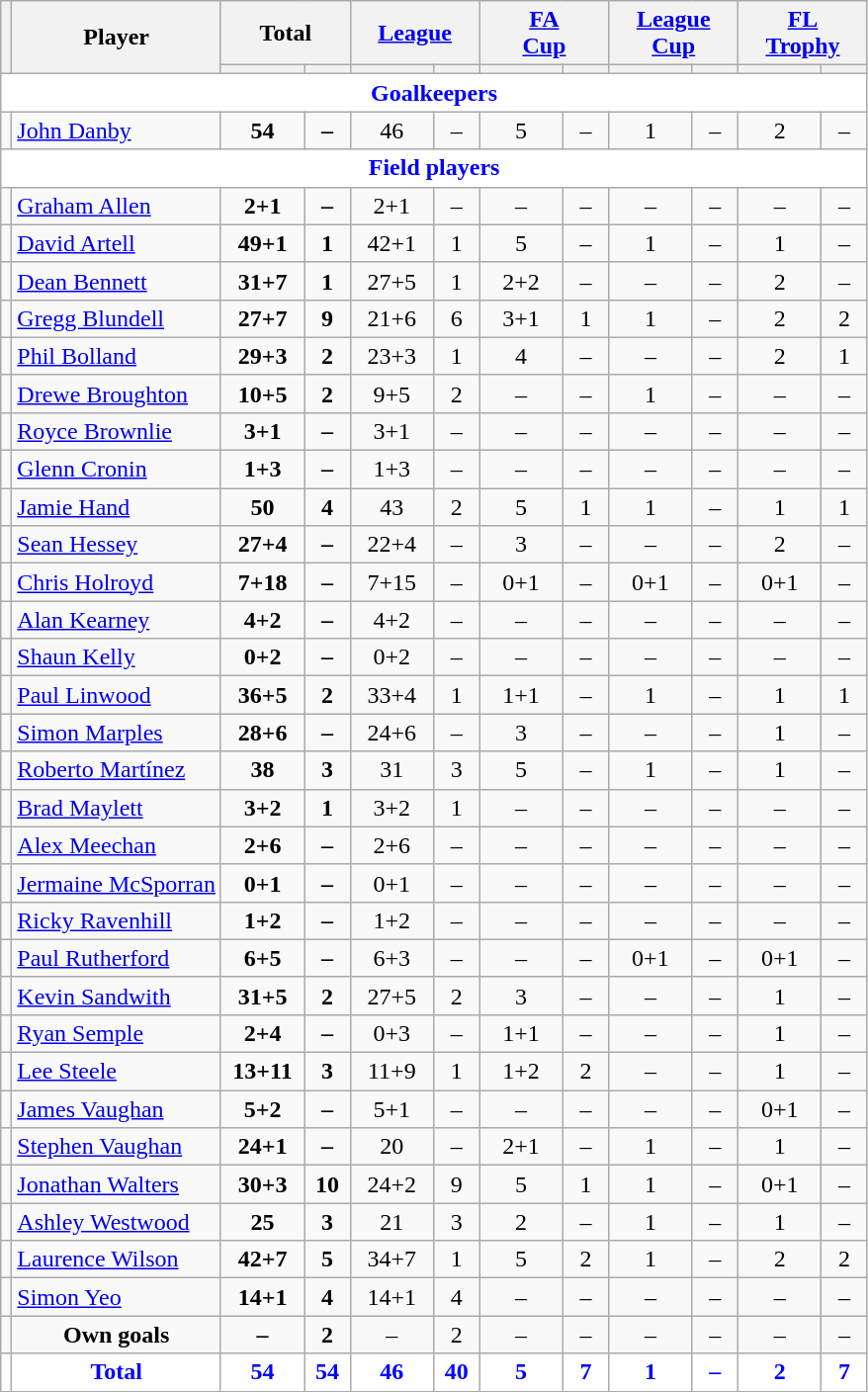<table class="wikitable"  style="text-align:center;">
<tr>
<th rowspan="2" style="font-size:80%;"></th>
<th rowspan="2">Player</th>
<th colspan="2">Total</th>
<th colspan="2"><a href='#'>League</a></th>
<th colspan="2"><a href='#'>FA<br>Cup</a></th>
<th colspan="2"><a href='#'>League<br>Cup</a></th>
<th colspan="2"><a href='#'>FL<br>Trophy</a></th>
</tr>
<tr>
<th style="width: 50px; font-size:80%;"></th>
<th style="width: 25px; font-size:80%;"></th>
<th style="width: 50px; font-size:80%;"></th>
<th style="width: 25px; font-size:80%;"></th>
<th style="width: 50px; font-size:80%;"></th>
<th style="width: 25px; font-size:80%;"></th>
<th style="width: 50px; font-size:80%;"></th>
<th style="width: 25px; font-size:80%;"></th>
<th style="width: 50px; font-size:80%;"></th>
<th style="width: 25px; font-size:80%;"></th>
</tr>
<tr>
<td colspan="12" style="background:white; color:blue; text-align:center;"><strong>Goalkeepers</strong></td>
</tr>
<tr>
<td></td>
<td align="left"><a href='#'>John Danby</a></td>
<td><strong>54</strong></td>
<td><strong>–</strong></td>
<td>46</td>
<td>–</td>
<td>5</td>
<td>–</td>
<td>1</td>
<td>–</td>
<td>2</td>
<td>–</td>
</tr>
<tr>
<td colspan="12" style="background:white; color:blue; text-align:center;"><strong>Field players</strong></td>
</tr>
<tr>
<td></td>
<td align="left"><a href='#'>Graham Allen</a></td>
<td><strong>2+1</strong></td>
<td><strong>–</strong></td>
<td>2+1</td>
<td>–</td>
<td>–</td>
<td>–</td>
<td>–</td>
<td>–</td>
<td>–</td>
<td>–</td>
</tr>
<tr>
<td></td>
<td align="left"><a href='#'>David Artell</a></td>
<td><strong>49+1</strong></td>
<td><strong>1</strong></td>
<td>42+1</td>
<td>1</td>
<td>5</td>
<td>–</td>
<td>1</td>
<td>–</td>
<td>1</td>
<td>–</td>
</tr>
<tr>
<td></td>
<td align="left"><a href='#'>Dean Bennett</a></td>
<td><strong>31+7</strong></td>
<td><strong>1</strong></td>
<td>27+5</td>
<td>1</td>
<td>2+2</td>
<td>–</td>
<td>–</td>
<td>–</td>
<td>2</td>
<td>–</td>
</tr>
<tr>
<td></td>
<td align="left"><a href='#'>Gregg Blundell</a></td>
<td><strong>27+7</strong></td>
<td><strong>9</strong></td>
<td>21+6</td>
<td>6</td>
<td>3+1</td>
<td>1</td>
<td>1</td>
<td>–</td>
<td>2</td>
<td>2</td>
</tr>
<tr>
<td></td>
<td align="left"><a href='#'>Phil Bolland</a></td>
<td><strong>29+3</strong></td>
<td><strong>2</strong></td>
<td>23+3</td>
<td>1</td>
<td>4</td>
<td>–</td>
<td>–</td>
<td>–</td>
<td>2</td>
<td>1</td>
</tr>
<tr>
<td></td>
<td align="left"><a href='#'>Drewe Broughton</a></td>
<td><strong>10+5</strong></td>
<td><strong>2</strong></td>
<td>9+5</td>
<td>2</td>
<td>–</td>
<td>–</td>
<td>1</td>
<td>–</td>
<td>–</td>
<td>–</td>
</tr>
<tr>
<td></td>
<td align="left"><a href='#'>Royce Brownlie</a></td>
<td><strong>3+1</strong></td>
<td><strong>–</strong></td>
<td>3+1</td>
<td>–</td>
<td>–</td>
<td>–</td>
<td>–</td>
<td>–</td>
<td>–</td>
<td>–</td>
</tr>
<tr>
<td></td>
<td align="left"><a href='#'>Glenn Cronin</a></td>
<td><strong>1+3</strong></td>
<td><strong>–</strong></td>
<td>1+3</td>
<td>–</td>
<td>–</td>
<td>–</td>
<td>–</td>
<td>–</td>
<td>–</td>
<td>–</td>
</tr>
<tr>
<td></td>
<td align="left"><a href='#'>Jamie Hand</a></td>
<td><strong>50</strong></td>
<td><strong>4</strong></td>
<td>43</td>
<td>2</td>
<td>5</td>
<td>1</td>
<td>1</td>
<td>–</td>
<td>1</td>
<td>1</td>
</tr>
<tr>
<td></td>
<td align="left"><a href='#'>Sean Hessey</a></td>
<td><strong>27+4</strong></td>
<td><strong>–</strong></td>
<td>22+4</td>
<td>–</td>
<td>3</td>
<td>–</td>
<td>–</td>
<td>–</td>
<td>2</td>
<td>–</td>
</tr>
<tr>
<td></td>
<td align="left"><a href='#'>Chris Holroyd</a></td>
<td><strong>7+18</strong></td>
<td><strong>–</strong></td>
<td>7+15</td>
<td>–</td>
<td>0+1</td>
<td>–</td>
<td>0+1</td>
<td>–</td>
<td>0+1</td>
<td>–</td>
</tr>
<tr>
<td></td>
<td align="left"><a href='#'>Alan Kearney</a></td>
<td><strong>4+2</strong></td>
<td><strong>–</strong></td>
<td>4+2</td>
<td>–</td>
<td>–</td>
<td>–</td>
<td>–</td>
<td>–</td>
<td>–</td>
<td>–</td>
</tr>
<tr>
<td></td>
<td align="left"><a href='#'>Shaun Kelly</a></td>
<td><strong>0+2</strong></td>
<td><strong>–</strong></td>
<td>0+2</td>
<td>–</td>
<td>–</td>
<td>–</td>
<td>–</td>
<td>–</td>
<td>–</td>
<td>–</td>
</tr>
<tr>
<td></td>
<td align="left"><a href='#'>Paul Linwood</a></td>
<td><strong>36+5</strong></td>
<td><strong>2</strong></td>
<td>33+4</td>
<td>1</td>
<td>1+1</td>
<td>–</td>
<td>1</td>
<td>–</td>
<td>1</td>
<td>1</td>
</tr>
<tr>
<td></td>
<td align="left"><a href='#'>Simon Marples</a></td>
<td><strong>28+6</strong></td>
<td><strong>–</strong></td>
<td>24+6</td>
<td>–</td>
<td>3</td>
<td>–</td>
<td>–</td>
<td>–</td>
<td>1</td>
<td>–</td>
</tr>
<tr>
<td></td>
<td align="left"><a href='#'>Roberto Martínez</a></td>
<td><strong>38</strong></td>
<td><strong>3</strong></td>
<td>31</td>
<td>3</td>
<td>5</td>
<td>–</td>
<td>1</td>
<td>–</td>
<td>1</td>
<td>–</td>
</tr>
<tr>
<td></td>
<td align="left"><a href='#'>Brad Maylett</a></td>
<td><strong>3+2</strong></td>
<td><strong>1</strong></td>
<td>3+2</td>
<td>1</td>
<td>–</td>
<td>–</td>
<td>–</td>
<td>–</td>
<td>–</td>
<td>–</td>
</tr>
<tr>
<td></td>
<td align="left"><a href='#'>Alex Meechan</a></td>
<td><strong>2+6</strong></td>
<td><strong>–</strong></td>
<td>2+6</td>
<td>–</td>
<td>–</td>
<td>–</td>
<td>–</td>
<td>–</td>
<td>–</td>
<td>–</td>
</tr>
<tr>
<td></td>
<td align="left"><a href='#'>Jermaine McSporran</a></td>
<td><strong>0+1</strong></td>
<td><strong>–</strong></td>
<td>0+1</td>
<td>–</td>
<td>–</td>
<td>–</td>
<td>–</td>
<td>–</td>
<td>–</td>
<td>–</td>
</tr>
<tr>
<td></td>
<td align="left"><a href='#'>Ricky Ravenhill</a></td>
<td><strong>1+2</strong></td>
<td><strong>–</strong></td>
<td>1+2</td>
<td>–</td>
<td>–</td>
<td>–</td>
<td>–</td>
<td>–</td>
<td>–</td>
<td>–</td>
</tr>
<tr>
<td></td>
<td align="left"><a href='#'>Paul Rutherford</a></td>
<td><strong>6+5</strong></td>
<td><strong>–</strong></td>
<td>6+3</td>
<td>–</td>
<td>–</td>
<td>–</td>
<td>0+1</td>
<td>–</td>
<td>0+1</td>
<td>–</td>
</tr>
<tr>
<td></td>
<td align="left"><a href='#'>Kevin Sandwith</a></td>
<td><strong>31+5</strong></td>
<td><strong>2</strong></td>
<td>27+5</td>
<td>2</td>
<td>3</td>
<td>–</td>
<td>–</td>
<td>–</td>
<td>1</td>
<td>–</td>
</tr>
<tr>
<td></td>
<td align="left"><a href='#'>Ryan Semple</a></td>
<td><strong>2+4</strong></td>
<td><strong>–</strong></td>
<td>0+3</td>
<td>–</td>
<td>1+1</td>
<td>–</td>
<td>–</td>
<td>–</td>
<td>1</td>
<td>–</td>
</tr>
<tr>
<td></td>
<td align="left"><a href='#'>Lee Steele</a></td>
<td><strong>13+11</strong></td>
<td><strong>3</strong></td>
<td>11+9</td>
<td>1</td>
<td>1+2</td>
<td>2</td>
<td>–</td>
<td>–</td>
<td>1</td>
<td>–</td>
</tr>
<tr>
<td></td>
<td align="left"><a href='#'>James Vaughan</a></td>
<td><strong>5+2</strong></td>
<td><strong>–</strong></td>
<td>5+1</td>
<td>–</td>
<td>–</td>
<td>–</td>
<td>–</td>
<td>–</td>
<td>0+1</td>
<td>–</td>
</tr>
<tr>
<td></td>
<td align="left"><a href='#'>Stephen Vaughan</a></td>
<td><strong>24+1</strong></td>
<td><strong>–</strong></td>
<td>20</td>
<td>–</td>
<td>2+1</td>
<td>–</td>
<td>1</td>
<td>–</td>
<td>1</td>
<td>–</td>
</tr>
<tr>
<td></td>
<td align="left"><a href='#'>Jonathan Walters</a></td>
<td><strong>30+3</strong></td>
<td><strong>10</strong></td>
<td>24+2</td>
<td>9</td>
<td>5</td>
<td>1</td>
<td>1</td>
<td>–</td>
<td>0+1</td>
<td>–</td>
</tr>
<tr>
<td></td>
<td align="left"><a href='#'>Ashley Westwood</a></td>
<td><strong>25</strong></td>
<td><strong>3</strong></td>
<td>21</td>
<td>3</td>
<td>2</td>
<td>–</td>
<td>1</td>
<td>–</td>
<td>1</td>
<td>–</td>
</tr>
<tr>
<td></td>
<td align="left"><a href='#'>Laurence Wilson</a></td>
<td><strong>42+7</strong></td>
<td><strong>5</strong></td>
<td>34+7</td>
<td>1</td>
<td>5</td>
<td>2</td>
<td>1</td>
<td>–</td>
<td>2</td>
<td>2</td>
</tr>
<tr>
<td></td>
<td align="left"><a href='#'>Simon Yeo</a></td>
<td><strong>14+1</strong></td>
<td><strong>4</strong></td>
<td>14+1</td>
<td>4</td>
<td>–</td>
<td>–</td>
<td>–</td>
<td>–</td>
<td>–</td>
<td>–</td>
</tr>
<tr>
<td></td>
<td><strong>Own goals</strong></td>
<td><strong>–</strong></td>
<td><strong>2</strong></td>
<td>–</td>
<td>2</td>
<td>–</td>
<td>–</td>
<td>–</td>
<td>–</td>
<td>–</td>
<td>–</td>
</tr>
<tr style="background:white; color:blue; text-align:center;">
<td></td>
<td><strong>Total</strong></td>
<td><strong>54</strong></td>
<td><strong>54</strong></td>
<td><strong>46</strong></td>
<td><strong>40</strong></td>
<td><strong>5</strong></td>
<td><strong>7</strong></td>
<td><strong>1</strong></td>
<td><strong>–</strong></td>
<td><strong>2</strong></td>
<td><strong>7</strong></td>
</tr>
</table>
